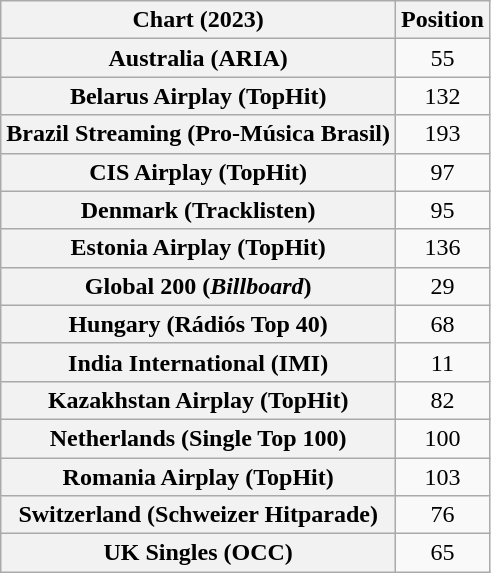<table class="wikitable sortable plainrowheaders" style="text-align:center">
<tr>
<th scope="col">Chart (2023)</th>
<th scope="col">Position</th>
</tr>
<tr>
<th scope="row">Australia (ARIA)</th>
<td>55</td>
</tr>
<tr>
<th scope="row">Belarus Airplay (TopHit)</th>
<td>132</td>
</tr>
<tr>
<th scope="row">Brazil Streaming (Pro-Música Brasil)</th>
<td>193</td>
</tr>
<tr>
<th scope="row">CIS Airplay (TopHit)</th>
<td>97</td>
</tr>
<tr>
<th scope="row">Denmark (Tracklisten)</th>
<td>95</td>
</tr>
<tr>
<th scope="row">Estonia Airplay (TopHit)</th>
<td>136</td>
</tr>
<tr>
<th scope="row">Global 200 (<em>Billboard</em>)</th>
<td>29</td>
</tr>
<tr>
<th scope="row">Hungary (Rádiós Top 40)</th>
<td>68</td>
</tr>
<tr>
<th scope="row">India International (IMI)</th>
<td>11</td>
</tr>
<tr>
<th scope="row">Kazakhstan Airplay (TopHit)</th>
<td>82</td>
</tr>
<tr>
<th scope="row">Netherlands (Single Top 100)</th>
<td>100</td>
</tr>
<tr>
<th scope="row">Romania Airplay (TopHit)</th>
<td>103</td>
</tr>
<tr>
<th scope="row">Switzerland (Schweizer Hitparade)</th>
<td>76</td>
</tr>
<tr>
<th scope="row">UK Singles (OCC)</th>
<td>65</td>
</tr>
</table>
